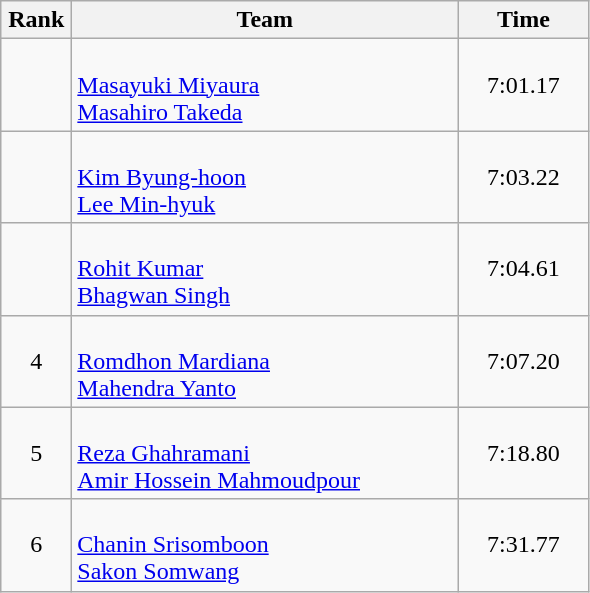<table class=wikitable style="text-align:center">
<tr>
<th width=40>Rank</th>
<th width=250>Team</th>
<th width=80>Time</th>
</tr>
<tr>
<td></td>
<td align=left><br><a href='#'>Masayuki Miyaura</a><br><a href='#'>Masahiro Takeda</a></td>
<td>7:01.17</td>
</tr>
<tr>
<td></td>
<td align=left><br><a href='#'>Kim Byung-hoon</a><br><a href='#'>Lee Min-hyuk</a></td>
<td>7:03.22</td>
</tr>
<tr>
<td></td>
<td align=left><br><a href='#'>Rohit Kumar</a><br><a href='#'>Bhagwan Singh</a></td>
<td>7:04.61</td>
</tr>
<tr>
<td>4</td>
<td align=left><br><a href='#'>Romdhon Mardiana</a><br><a href='#'>Mahendra Yanto</a></td>
<td>7:07.20</td>
</tr>
<tr>
<td>5</td>
<td align=left><br><a href='#'>Reza Ghahramani</a><br><a href='#'>Amir Hossein Mahmoudpour</a></td>
<td>7:18.80</td>
</tr>
<tr>
<td>6</td>
<td align=left><br><a href='#'>Chanin Srisomboon</a><br><a href='#'>Sakon Somwang</a></td>
<td>7:31.77</td>
</tr>
</table>
